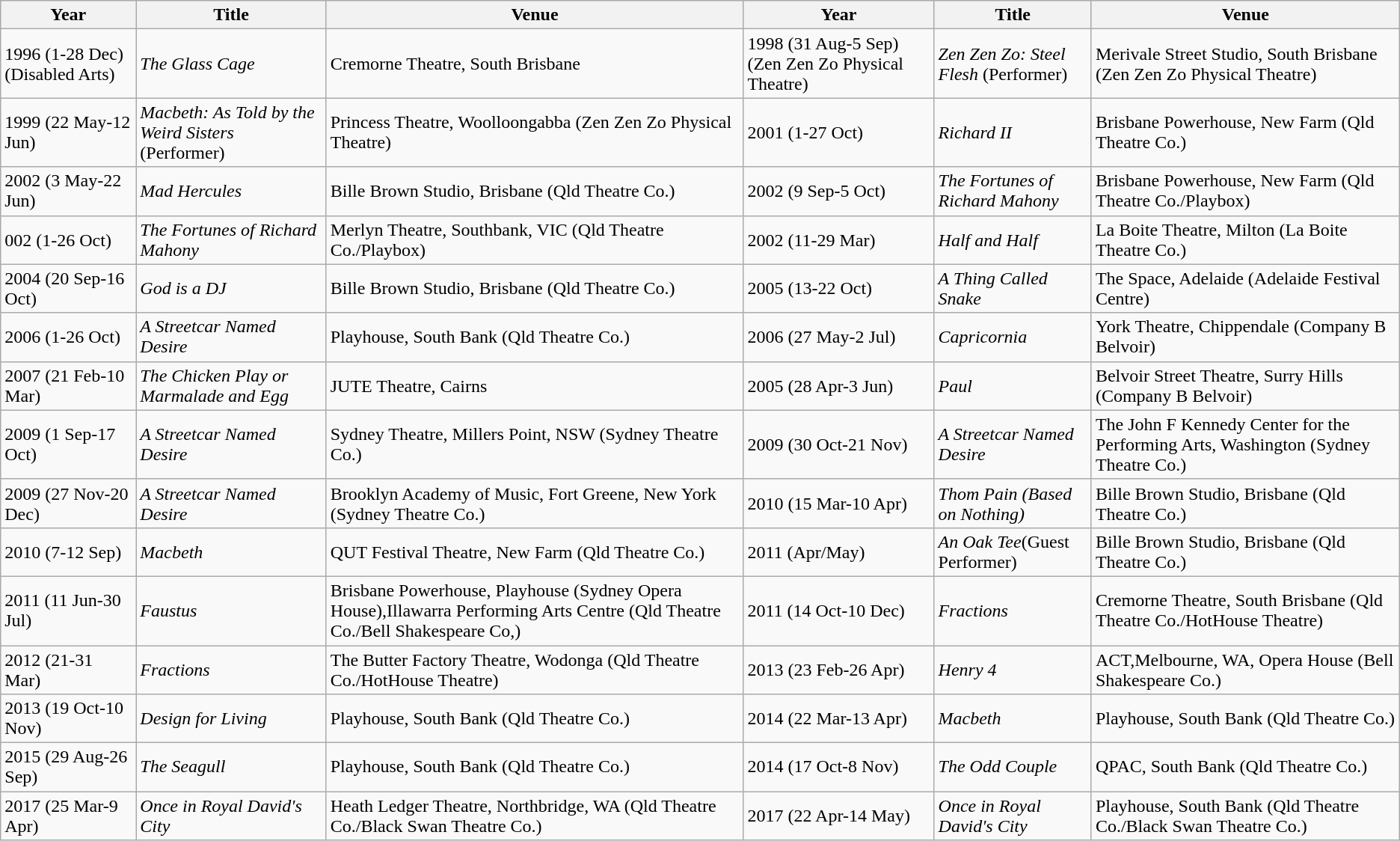<table class="wikitable">
<tr>
<th>Year</th>
<th>Title</th>
<th>Venue</th>
<th>Year</th>
<th>Title</th>
<th>Venue</th>
</tr>
<tr>
<td>1996 (1-28 Dec) (Disabled Arts)</td>
<td><em>The Glass Cage</em></td>
<td>Cremorne Theatre, South Brisbane</td>
<td>1998 (31 Aug-5 Sep) (Zen Zen Zo Physical Theatre)</td>
<td><em>Zen Zen Zo: Steel Flesh</em> (Performer)</td>
<td>Merivale Street Studio, South Brisbane (Zen Zen Zo Physical Theatre)</td>
</tr>
<tr>
<td>1999 (22 May-12 Jun)</td>
<td><em>Macbeth: As Told by the Weird Sisters</em> (Performer)</td>
<td>Princess Theatre, Woolloongabba (Zen Zen Zo Physical Theatre)</td>
<td>2001 (1-27 Oct)</td>
<td><em>Richard II</em></td>
<td>Brisbane Powerhouse, New Farm (Qld Theatre Co.)</td>
</tr>
<tr>
<td>2002 (3 May-22 Jun)</td>
<td><em>Mad Hercules</em></td>
<td>Bille Brown Studio, Brisbane (Qld Theatre Co.)</td>
<td>2002 (9 Sep-5 Oct)</td>
<td><em>The Fortunes of Richard Mahony</em></td>
<td>Brisbane Powerhouse, New Farm (Qld Theatre Co./Playbox)</td>
</tr>
<tr>
<td>002 (1-26 Oct)</td>
<td><em>The Fortunes of Richard Mahony</em></td>
<td>Merlyn Theatre, Southbank, VIC (Qld Theatre Co./Playbox)</td>
<td>2002 (11-29 Mar)</td>
<td><em>Half and Half</em></td>
<td>La Boite Theatre, Milton (La Boite Theatre Co.)</td>
</tr>
<tr>
<td>2004 (20 Sep-16 Oct)</td>
<td><em>God is a DJ</em></td>
<td>Bille Brown Studio, Brisbane (Qld Theatre Co.)</td>
<td>2005 (13-22 Oct)</td>
<td><em>A Thing Called Snake</em></td>
<td>The Space, Adelaide (Adelaide Festival Centre)</td>
</tr>
<tr>
<td>2006 (1-26 Oct)</td>
<td><em>A Streetcar Named Desire</em></td>
<td>Playhouse, South Bank  (Qld Theatre Co.)</td>
<td>2006 (27 May-2 Jul)</td>
<td><em>Capricornia</em></td>
<td>York Theatre, Chippendale (Company B Belvoir)</td>
</tr>
<tr>
<td>2007 (21 Feb-10 Mar)</td>
<td><em>The Chicken Play or Marmalade and Egg</em></td>
<td>JUTE Theatre, Cairns</td>
<td>2005 (28 Apr-3 Jun)</td>
<td><em>Paul</em></td>
<td>Belvoir Street Theatre, Surry Hills (Company B Belvoir)</td>
</tr>
<tr>
<td>2009 (1 Sep-17 Oct)</td>
<td><em>A Streetcar Named Desire</em></td>
<td>Sydney Theatre, Millers Point, NSW (Sydney Theatre Co.)</td>
<td>2009 (30 Oct-21 Nov)</td>
<td><em>A Streetcar Named Desire</em></td>
<td>The John F Kennedy Center for the Performing Arts, Washington (Sydney Theatre Co.)</td>
</tr>
<tr>
<td>2009 (27 Nov-20 Dec)</td>
<td><em>A Streetcar Named Desire</em></td>
<td>Brooklyn Academy of Music, Fort Greene, New York (Sydney Theatre Co.)</td>
<td>2010 (15 Mar-10 Apr)</td>
<td><em>Thom Pain (Based on Nothing)</em></td>
<td>Bille Brown Studio, Brisbane (Qld Theatre Co.)</td>
</tr>
<tr>
<td>2010 (7-12 Sep)</td>
<td><em>Macbeth</em></td>
<td>QUT Festival Theatre, New Farm (Qld Theatre Co.)</td>
<td>2011 (Apr/May)</td>
<td><em>An Oak Tee</em>(Guest Performer)</td>
<td>Bille Brown Studio, Brisbane (Qld Theatre Co.)</td>
</tr>
<tr>
<td>2011 (11 Jun-30 Jul)</td>
<td><em>Faustus</em></td>
<td>Brisbane Powerhouse,  Playhouse (Sydney Opera House),Illawarra Performing Arts Centre (Qld Theatre Co./Bell Shakespeare Co,)</td>
<td>2011 (14 Oct-10 Dec)</td>
<td><em>Fractions</em></td>
<td>Cremorne Theatre, South Brisbane (Qld Theatre Co./HotHouse Theatre)</td>
</tr>
<tr>
<td>2012 (21-31 Mar)</td>
<td><em>Fractions</em></td>
<td>The Butter Factory Theatre, Wodonga (Qld Theatre Co./HotHouse Theatre)</td>
<td>2013 (23 Feb-26 Apr)</td>
<td><em>Henry 4</em></td>
<td>ACT,Melbourne, WA, Opera House (Bell Shakespeare Co.)</td>
</tr>
<tr>
<td>2013 (19 Oct-10 Nov)</td>
<td><em>Design for Living</em></td>
<td>Playhouse, South Bank (Qld Theatre Co.)</td>
<td>2014 (22 Mar-13 Apr)</td>
<td><em>Macbeth</em></td>
<td>Playhouse, South Bank (Qld Theatre Co.)</td>
</tr>
<tr>
<td>2015 (29 Aug-26 Sep)</td>
<td><em>The Seagull</em></td>
<td>Playhouse, South Bank (Qld Theatre Co.)</td>
<td>2014 (17 Oct-8 Nov)</td>
<td><em>The Odd Couple</em></td>
<td>QPAC, South Bank (Qld Theatre Co.)</td>
</tr>
<tr>
<td>2017 (25 Mar-9 Apr)</td>
<td><em>Once in Royal David's City</em></td>
<td>Heath Ledger Theatre, Northbridge, WA (Qld Theatre Co./Black Swan Theatre Co.)</td>
<td>2017 (22 Apr-14 May)</td>
<td><em>Once in Royal David's City</em></td>
<td>Playhouse, South Bank (Qld Theatre Co./Black Swan Theatre Co.)</td>
</tr>
</table>
